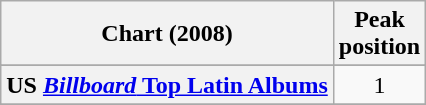<table class="wikitable sortable plainrowheaders" style="text-align:center">
<tr>
<th scope="col">Chart (2008)</th>
<th scope="col">Peak<br>position</th>
</tr>
<tr>
</tr>
<tr>
</tr>
<tr>
</tr>
<tr>
</tr>
<tr>
</tr>
<tr>
</tr>
<tr>
</tr>
<tr>
</tr>
<tr>
</tr>
<tr>
</tr>
<tr>
</tr>
<tr>
</tr>
<tr>
</tr>
<tr>
</tr>
<tr>
</tr>
<tr>
</tr>
<tr>
</tr>
<tr>
<th scope="row">US <a href='#'><em>Billboard</em> Top Latin Albums</a></th>
<td>1</td>
</tr>
<tr>
</tr>
</table>
